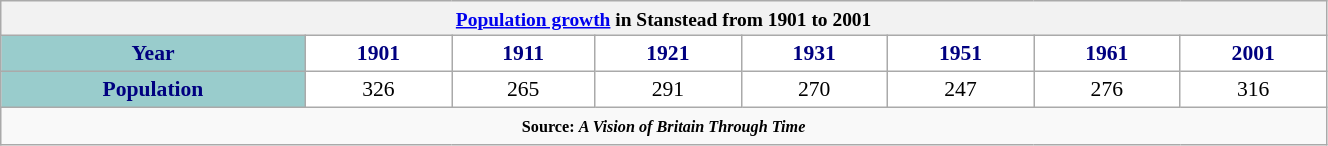<table class="wikitable" style="font-size:90%; width:70%; border:0; text-align:center; line-height:120%;">
<tr>
<th colspan="11" style="text-align:center;font-size:90%;"><a href='#'>Population growth</a> in Stanstead from 1901 to 2001</th>
</tr>
<tr>
<th style="background:#9cc; color:navy; height:17px;">Year</th>
<th style="background:#fff; color:navy;">1901</th>
<th style="background:#fff; color:navy;">1911</th>
<th style="background:#fff; color:navy;">1921</th>
<th style="background:#fff; color:navy;">1931</th>
<th style="background:#fff; color:navy;">1951</th>
<th style="background:#fff; color:navy;">1961</th>
<th style="background:#fff; color:navy;">2001</th>
</tr>
<tr style="text-align:center;">
<th style="background:#9cc; color:navy; height:17px;">Population</th>
<td style="background:#fff; color:black;">326</td>
<td style="background:#fff; color:black;">265</td>
<td style="background:#fff; color:black;">291</td>
<td style="background:#fff; color:black;">270</td>
<td style="background:#fff; color:black;">247</td>
<td style="background:#fff; color:black;">276</td>
<td style="background:#fff; color:black;">316</td>
</tr>
<tr>
<td colspan="11" style="text-align:center;font-size:90%;"><small><strong>Source: <em>A Vision of Britain Through Time</em></strong></small></td>
</tr>
</table>
